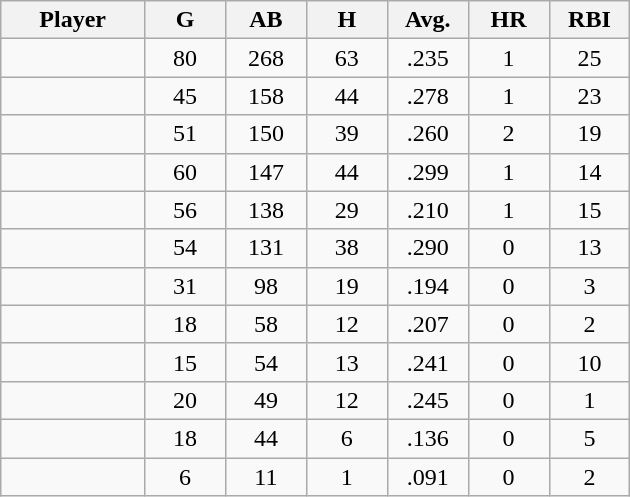<table class="wikitable sortable">
<tr>
<th bgcolor="#DDDDFF" width="16%">Player</th>
<th bgcolor="#DDDDFF" width="9%">G</th>
<th bgcolor="#DDDDFF" width="9%">AB</th>
<th bgcolor="#DDDDFF" width="9%">H</th>
<th bgcolor="#DDDDFF" width="9%">Avg.</th>
<th bgcolor="#DDDDFF" width="9%">HR</th>
<th bgcolor="#DDDDFF" width="9%">RBI</th>
</tr>
<tr align="center">
<td></td>
<td>80</td>
<td>268</td>
<td>63</td>
<td>.235</td>
<td>1</td>
<td>25</td>
</tr>
<tr align="center">
<td></td>
<td>45</td>
<td>158</td>
<td>44</td>
<td>.278</td>
<td>1</td>
<td>23</td>
</tr>
<tr align="center">
<td></td>
<td>51</td>
<td>150</td>
<td>39</td>
<td>.260</td>
<td>2</td>
<td>19</td>
</tr>
<tr align="center">
<td></td>
<td>60</td>
<td>147</td>
<td>44</td>
<td>.299</td>
<td>1</td>
<td>14</td>
</tr>
<tr align="center">
<td></td>
<td>56</td>
<td>138</td>
<td>29</td>
<td>.210</td>
<td>1</td>
<td>15</td>
</tr>
<tr align="center">
<td></td>
<td>54</td>
<td>131</td>
<td>38</td>
<td>.290</td>
<td>0</td>
<td>13</td>
</tr>
<tr align="center">
<td></td>
<td>31</td>
<td>98</td>
<td>19</td>
<td>.194</td>
<td>0</td>
<td>3</td>
</tr>
<tr align="center">
<td></td>
<td>18</td>
<td>58</td>
<td>12</td>
<td>.207</td>
<td>0</td>
<td>2</td>
</tr>
<tr align="center">
<td></td>
<td>15</td>
<td>54</td>
<td>13</td>
<td>.241</td>
<td>0</td>
<td>10</td>
</tr>
<tr align="center">
<td></td>
<td>20</td>
<td>49</td>
<td>12</td>
<td>.245</td>
<td>0</td>
<td>1</td>
</tr>
<tr align="center">
<td></td>
<td>18</td>
<td>44</td>
<td>6</td>
<td>.136</td>
<td>0</td>
<td>5</td>
</tr>
<tr align="center">
<td></td>
<td>6</td>
<td>11</td>
<td>1</td>
<td>.091</td>
<td>0</td>
<td>2</td>
</tr>
</table>
